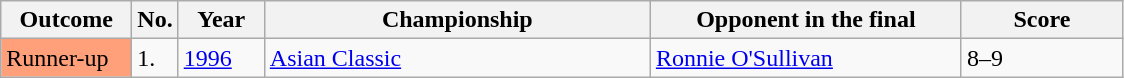<table class="wikitable">
<tr>
<th width="80">Outcome</th>
<th width="20">No.</th>
<th width="50">Year</th>
<th width="250">Championship</th>
<th width="200">Opponent in the final</th>
<th width="100">Score</th>
</tr>
<tr>
<td style="background:#ffa07a;">Runner-up</td>
<td>1.</td>
<td><a href='#'>1996</a></td>
<td><a href='#'>Asian Classic</a></td>
<td> <a href='#'>Ronnie O'Sullivan</a></td>
<td>8–9</td>
</tr>
</table>
